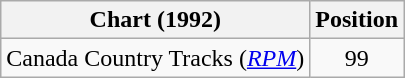<table class="wikitable sortable">
<tr>
<th scope="col">Chart (1992)</th>
<th scope="col">Position</th>
</tr>
<tr>
<td>Canada Country Tracks (<em><a href='#'>RPM</a></em>)</td>
<td align="center">99</td>
</tr>
</table>
